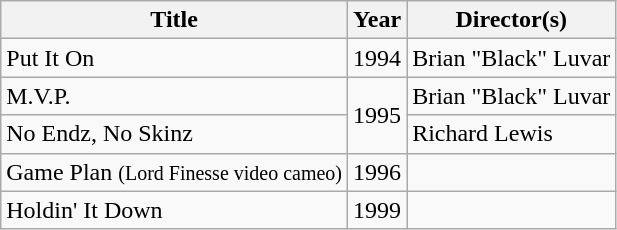<table class="wikitable plainrowheaders">
<tr>
<th scope="col">Title</th>
<th scope="col">Year</th>
<th scope="col">Director(s)</th>
</tr>
<tr>
<td>Put It On</td>
<td>1994</td>
<td>Brian "Black" Luvar</td>
</tr>
<tr>
<td>M.V.P.</td>
<td rowspan="2">1995</td>
<td>Brian "Black" Luvar</td>
</tr>
<tr>
<td>No Endz, No Skinz</td>
<td>Richard Lewis</td>
</tr>
<tr>
<td>Game Plan <small>(Lord Finesse video cameo)</small></td>
<td>1996</td>
<td></td>
</tr>
<tr>
<td>Holdin' It Down</td>
<td>1999</td>
<td></td>
</tr>
</table>
